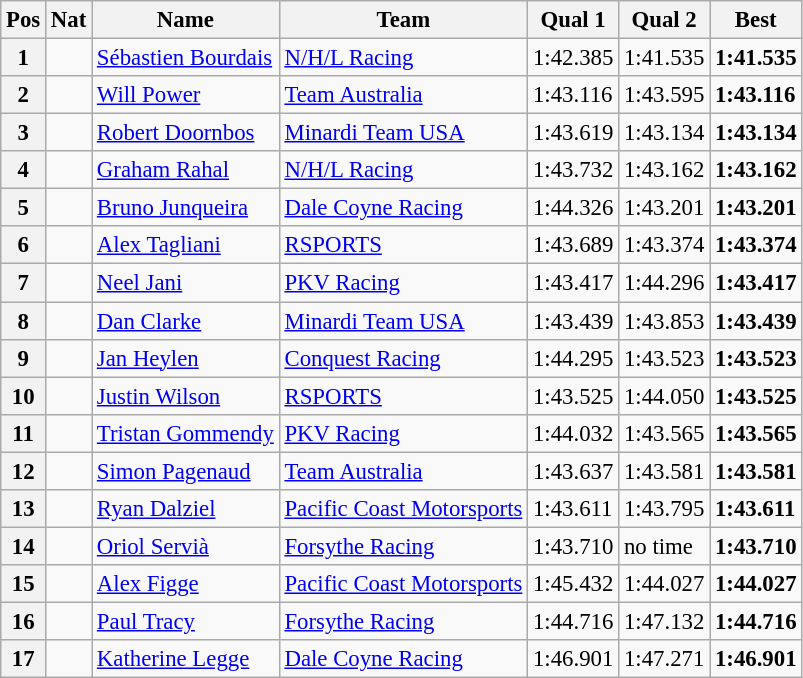<table class="wikitable" style="font-size: 95%;">
<tr>
<th>Pos</th>
<th>Nat</th>
<th>Name</th>
<th>Team</th>
<th>Qual 1</th>
<th>Qual 2</th>
<th>Best</th>
</tr>
<tr>
<th>1</th>
<td></td>
<td><a href='#'>Sébastien Bourdais</a></td>
<td><a href='#'>N/H/L Racing</a></td>
<td>1:42.385</td>
<td>1:41.535</td>
<td><strong>1:41.535</strong></td>
</tr>
<tr>
<th>2</th>
<td></td>
<td><a href='#'>Will Power</a></td>
<td><a href='#'>Team Australia</a></td>
<td>1:43.116</td>
<td>1:43.595</td>
<td><strong>1:43.116</strong></td>
</tr>
<tr>
<th>3</th>
<td></td>
<td><a href='#'>Robert Doornbos</a></td>
<td><a href='#'>Minardi Team USA</a></td>
<td>1:43.619</td>
<td>1:43.134</td>
<td><strong>1:43.134</strong></td>
</tr>
<tr>
<th>4</th>
<td></td>
<td><a href='#'>Graham Rahal</a></td>
<td><a href='#'>N/H/L Racing</a></td>
<td>1:43.732</td>
<td>1:43.162</td>
<td><strong>1:43.162</strong></td>
</tr>
<tr>
<th>5</th>
<td></td>
<td><a href='#'>Bruno Junqueira</a></td>
<td><a href='#'>Dale Coyne Racing</a></td>
<td>1:44.326</td>
<td>1:43.201</td>
<td><strong>1:43.201</strong></td>
</tr>
<tr>
<th>6</th>
<td></td>
<td><a href='#'>Alex Tagliani</a></td>
<td><a href='#'>RSPORTS</a></td>
<td>1:43.689</td>
<td>1:43.374</td>
<td><strong>1:43.374</strong></td>
</tr>
<tr>
<th>7</th>
<td></td>
<td><a href='#'>Neel Jani</a></td>
<td><a href='#'>PKV Racing</a></td>
<td>1:43.417</td>
<td>1:44.296</td>
<td><strong>1:43.417</strong></td>
</tr>
<tr>
<th>8</th>
<td></td>
<td><a href='#'>Dan Clarke</a></td>
<td><a href='#'>Minardi Team USA</a></td>
<td>1:43.439</td>
<td>1:43.853</td>
<td><strong>1:43.439</strong></td>
</tr>
<tr>
<th>9</th>
<td></td>
<td><a href='#'>Jan Heylen</a></td>
<td><a href='#'>Conquest Racing</a></td>
<td>1:44.295</td>
<td>1:43.523</td>
<td><strong>1:43.523</strong></td>
</tr>
<tr>
<th>10</th>
<td></td>
<td><a href='#'>Justin Wilson</a></td>
<td><a href='#'>RSPORTS</a></td>
<td>1:43.525</td>
<td>1:44.050</td>
<td><strong>1:43.525</strong></td>
</tr>
<tr>
<th>11</th>
<td></td>
<td><a href='#'>Tristan Gommendy</a></td>
<td><a href='#'>PKV Racing</a></td>
<td>1:44.032</td>
<td>1:43.565</td>
<td><strong>1:43.565</strong></td>
</tr>
<tr>
<th>12</th>
<td></td>
<td><a href='#'>Simon Pagenaud</a></td>
<td><a href='#'>Team Australia</a></td>
<td>1:43.637</td>
<td>1:43.581</td>
<td><strong>1:43.581</strong></td>
</tr>
<tr>
<th>13</th>
<td></td>
<td><a href='#'>Ryan Dalziel</a></td>
<td><a href='#'>Pacific Coast Motorsports</a></td>
<td>1:43.611</td>
<td>1:43.795</td>
<td><strong>1:43.611</strong></td>
</tr>
<tr>
<th>14</th>
<td></td>
<td><a href='#'>Oriol Servià</a></td>
<td><a href='#'>Forsythe Racing</a></td>
<td>1:43.710</td>
<td>no time</td>
<td><strong>1:43.710</strong></td>
</tr>
<tr>
<th>15</th>
<td></td>
<td><a href='#'>Alex Figge</a></td>
<td><a href='#'>Pacific Coast Motorsports</a></td>
<td>1:45.432</td>
<td>1:44.027</td>
<td><strong>1:44.027</strong></td>
</tr>
<tr>
<th>16</th>
<td></td>
<td><a href='#'>Paul Tracy</a></td>
<td><a href='#'>Forsythe Racing</a></td>
<td>1:44.716</td>
<td>1:47.132</td>
<td><strong>1:44.716</strong></td>
</tr>
<tr>
<th>17</th>
<td></td>
<td><a href='#'>Katherine Legge</a></td>
<td><a href='#'>Dale Coyne Racing</a></td>
<td>1:46.901</td>
<td>1:47.271</td>
<td><strong>1:46.901</strong></td>
</tr>
</table>
